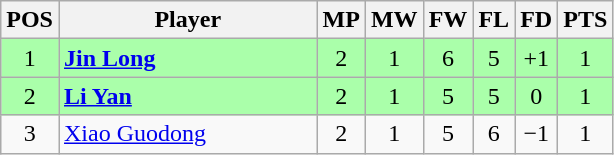<table class="wikitable" style="text-align: center;">
<tr>
<th width=20>POS</th>
<th width=165>Player</th>
<th width=20>MP</th>
<th width=20>MW</th>
<th width=20>FW</th>
<th width=20>FL</th>
<th width=20>FD</th>
<th width=20>PTS</th>
</tr>
<tr style="background:#aaffaa;">
<td>1</td>
<td style="text-align:left;"> <strong><a href='#'>Jin Long</a></strong></td>
<td>2</td>
<td>1</td>
<td>6</td>
<td>5</td>
<td>+1</td>
<td>1</td>
</tr>
<tr style="background:#aaffaa;">
<td>2</td>
<td style="text-align:left;"> <strong><a href='#'>Li Yan</a></strong></td>
<td>2</td>
<td>1</td>
<td>5</td>
<td>5</td>
<td>0</td>
<td>1</td>
</tr>
<tr>
<td>3</td>
<td style="text-align:left;"> <a href='#'>Xiao Guodong</a></td>
<td>2</td>
<td>1</td>
<td>5</td>
<td>6</td>
<td>−1</td>
<td>1</td>
</tr>
</table>
